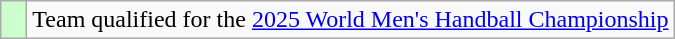<table class="wikitable">
<tr>
<td style="width: 10px; background: #CCFFCC;"></td>
<td>Team qualified for the <a href='#'>2025 World Men's Handball Championship</a></td>
</tr>
</table>
